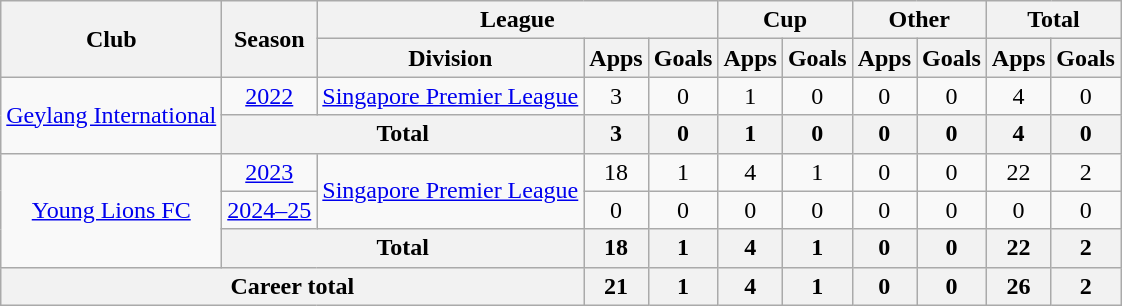<table class="wikitable" style="text-align: center">
<tr>
<th rowspan="2">Club</th>
<th rowspan="2">Season</th>
<th colspan="3">League</th>
<th colspan="2">Cup</th>
<th colspan="2">Other</th>
<th colspan="2">Total</th>
</tr>
<tr>
<th>Division</th>
<th>Apps</th>
<th>Goals</th>
<th>Apps</th>
<th>Goals</th>
<th>Apps</th>
<th>Goals</th>
<th>Apps</th>
<th>Goals</th>
</tr>
<tr>
<td rowspan="2"><a href='#'>Geylang International</a></td>
<td><a href='#'>2022</a></td>
<td><a href='#'>Singapore Premier League</a></td>
<td>3</td>
<td>0</td>
<td>1</td>
<td>0</td>
<td>0</td>
<td>0</td>
<td>4</td>
<td>0</td>
</tr>
<tr>
<th colspan=2>Total</th>
<th>3</th>
<th>0</th>
<th>1</th>
<th>0</th>
<th>0</th>
<th>0</th>
<th>4</th>
<th>0</th>
</tr>
<tr>
<td rowspan="3"><a href='#'>Young Lions FC</a></td>
<td><a href='#'>2023</a></td>
<td rowspan="2"><a href='#'>Singapore Premier League</a></td>
<td>18</td>
<td>1</td>
<td>4</td>
<td>1</td>
<td>0</td>
<td>0</td>
<td>22</td>
<td>2</td>
</tr>
<tr>
<td><a href='#'>2024–25</a></td>
<td>0</td>
<td>0</td>
<td>0</td>
<td>0</td>
<td>0</td>
<td>0</td>
<td>0</td>
<td>0</td>
</tr>
<tr>
<th colspan=2>Total</th>
<th>18</th>
<th>1</th>
<th>4</th>
<th>1</th>
<th>0</th>
<th>0</th>
<th>22</th>
<th>2</th>
</tr>
<tr>
<th colspan=3>Career total</th>
<th>21</th>
<th>1</th>
<th>4</th>
<th>1</th>
<th>0</th>
<th>0</th>
<th>26</th>
<th>2</th>
</tr>
</table>
